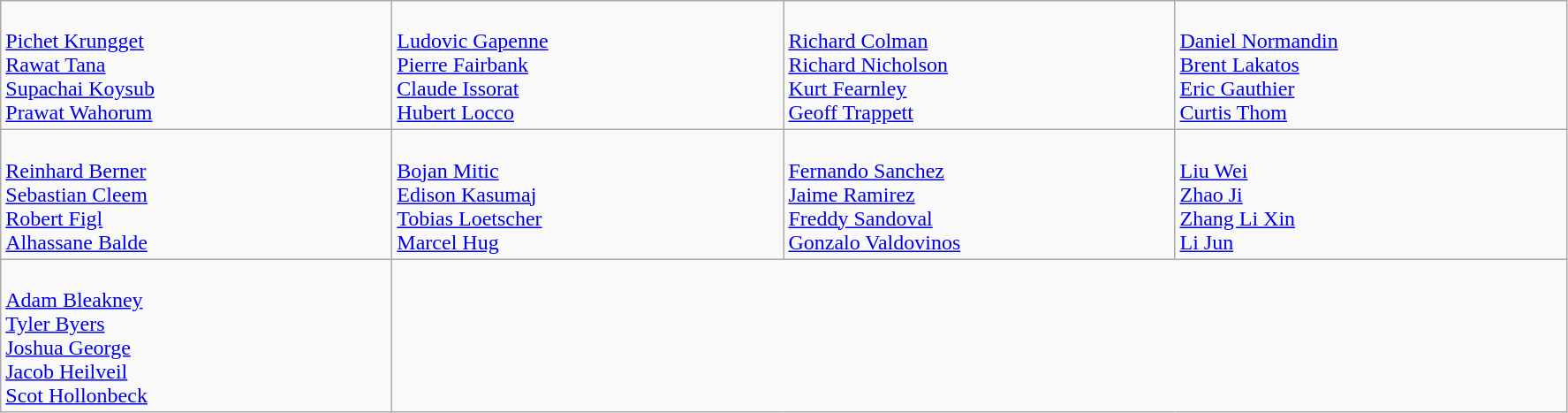<table class="wikitable">
<tr>
<td style="vertical-align:top; width:18em"><br><a href='#'>Pichet Krungget</a><br><a href='#'>Rawat Tana</a><br><a href='#'>Supachai Koysub</a><br><a href='#'>Prawat Wahorum</a></td>
<td style="vertical-align:top; width:18em"><br><a href='#'>Ludovic Gapenne</a><br><a href='#'>Pierre Fairbank</a><br><a href='#'>Claude Issorat</a><br><a href='#'>Hubert Locco</a></td>
<td style="vertical-align:top; width:18em"><br><a href='#'>Richard Colman</a><br><a href='#'>Richard Nicholson</a><br><a href='#'>Kurt Fearnley</a><br><a href='#'>Geoff Trappett</a></td>
<td style="vertical-align:top; width:18em"><br><a href='#'>Daniel Normandin</a><br><a href='#'>Brent Lakatos</a><br><a href='#'>Eric Gauthier</a><br><a href='#'>Curtis Thom</a></td>
</tr>
<tr>
<td style="vertical-align:top; width:18em"><br><a href='#'>Reinhard Berner</a><br><a href='#'>Sebastian Cleem</a><br><a href='#'>Robert Figl</a><br><a href='#'>Alhassane Balde</a></td>
<td style="vertical-align:top; width:18em"><br><a href='#'>Bojan Mitic</a><br><a href='#'>Edison Kasumaj</a><br><a href='#'>Tobias Loetscher</a><br><a href='#'>Marcel Hug</a></td>
<td style="vertical-align:top; width:18em"><br><a href='#'>Fernando Sanchez</a><br><a href='#'>Jaime Ramirez</a><br><a href='#'>Freddy Sandoval</a><br><a href='#'>Gonzalo Valdovinos</a></td>
<td style="vertical-align:top; width:18em"><br><a href='#'>Liu Wei</a><br><a href='#'>Zhao Ji</a><br><a href='#'>Zhang Li Xin</a><br><a href='#'>Li Jun</a></td>
</tr>
<tr>
<td style="vertical-align:top; width:18em"><br><a href='#'>Adam Bleakney</a><br><a href='#'>Tyler Byers</a><br><a href='#'>Joshua George</a><br><a href='#'>Jacob Heilveil</a><br><a href='#'>Scot Hollonbeck</a></td>
</tr>
</table>
